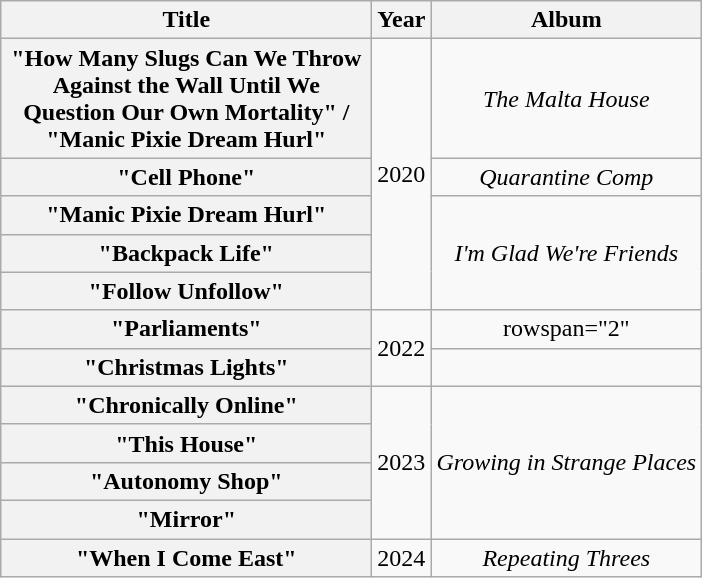<table class="wikitable plainrowheaders" style="text-align:center;">
<tr>
<th scope="col" style="width:15em;">Title</th>
<th scope="col">Year</th>
<th scope="col">Album</th>
</tr>
<tr>
<th scope="row">"How Many Slugs Can We Throw Against the Wall Until We Question Our Own Mortality" / "Manic Pixie Dream Hurl"</th>
<td rowspan="5">2020</td>
<td><em>The Malta House</em></td>
</tr>
<tr>
<th scope="row">"Cell Phone"</th>
<td><em>Quarantine Comp</em></td>
</tr>
<tr>
<th scope="row">"Manic Pixie Dream Hurl"</th>
<td rowspan="3"><em>I'm Glad We're Friends</em></td>
</tr>
<tr>
<th scope="row">"Backpack Life"</th>
</tr>
<tr>
<th scope="row">"Follow Unfollow"</th>
</tr>
<tr>
<th scope="row">"Parliaments"</th>
<td rowspan="2">2022</td>
<td>rowspan="2" </td>
</tr>
<tr>
<th scope="row">"Christmas Lights"</th>
</tr>
<tr>
<th scope="row">"Chronically Online"</th>
<td rowspan="4">2023</td>
<td rowspan="4"><em>Growing in Strange Places</em></td>
</tr>
<tr>
<th scope="row">"This House"</th>
</tr>
<tr>
<th scope="row">"Autonomy Shop"</th>
</tr>
<tr>
<th scope="row">"Mirror"</th>
</tr>
<tr>
<th scope="row">"When I Come East"</th>
<td>2024</td>
<td><em>Repeating Threes</em></td>
</tr>
</table>
